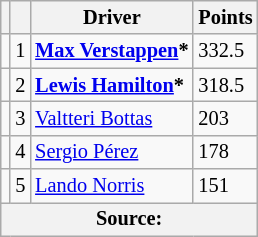<table class="wikitable" style="font-size: 85%;">
<tr>
<th scope="col"></th>
<th scope="col"></th>
<th scope="col">Driver</th>
<th scope="col">Points</th>
</tr>
<tr>
<td align="left"></td>
<td align="center">1</td>
<td> <strong><a href='#'>Max Verstappen</a>*</strong></td>
<td align="left">332.5</td>
</tr>
<tr>
<td align="left"></td>
<td align="center">2</td>
<td> <strong><a href='#'>Lewis Hamilton</a>*</strong></td>
<td align="left">318.5</td>
</tr>
<tr>
<td align="left"></td>
<td align="center">3</td>
<td> <a href='#'>Valtteri Bottas</a></td>
<td align="left">203</td>
</tr>
<tr>
<td align="left"></td>
<td align="center">4</td>
<td> <a href='#'>Sergio Pérez</a></td>
<td align="left">178</td>
</tr>
<tr>
<td align="left"></td>
<td align="center">5</td>
<td> <a href='#'>Lando Norris</a></td>
<td align="left">151</td>
</tr>
<tr>
<th colspan=4>Source:</th>
</tr>
</table>
